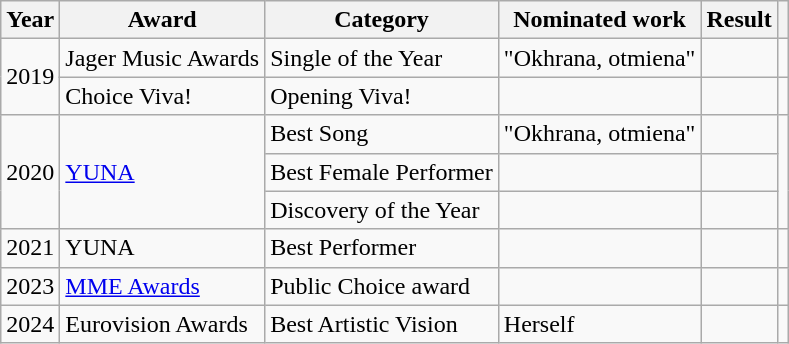<table class="wikitable sortable">
<tr>
<th>Year</th>
<th>Award</th>
<th>Category</th>
<th>Nominated work</th>
<th>Result</th>
<th class="unsortable"></th>
</tr>
<tr>
<td rowspan=2>2019</td>
<td>Jager Music Awards</td>
<td>Single of the Year</td>
<td>"Okhrana, otmiena"</td>
<td></td>
<td align="center"></td>
</tr>
<tr>
<td>Choice Viva!</td>
<td>Оpening Viva!</td>
<td></td>
<td></td>
<td align="center"></td>
</tr>
<tr>
<td rowspan="3">2020</td>
<td rowspan="3"><a href='#'>YUNA</a></td>
<td>Best Song</td>
<td>"Okhrana, otmiena"</td>
<td></td>
<td rowspan="3" align="center"></td>
</tr>
<tr>
<td>Best Female Performer</td>
<td></td>
<td></td>
</tr>
<tr>
<td>Discovery of the Year</td>
<td></td>
<td></td>
</tr>
<tr>
<td>2021</td>
<td>YUNA</td>
<td>Best Performer</td>
<td></td>
<td></td>
<td align="center"></td>
</tr>
<tr>
<td>2023</td>
<td><a href='#'>MME Awards</a></td>
<td>Public Choice award</td>
<td></td>
<td></td>
<td align="center"></td>
</tr>
<tr>
<td>2024</td>
<td>Eurovision Awards</td>
<td>Best Artistic Vision</td>
<td>Herself<br></td>
<td></td>
<td align="center"></td>
</tr>
</table>
